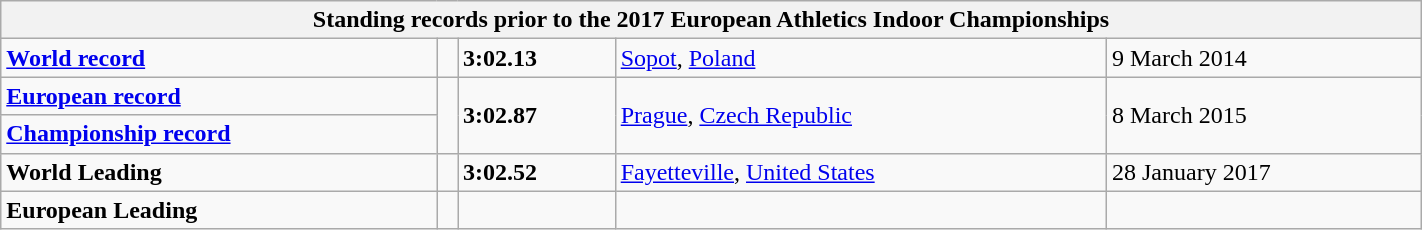<table class="wikitable" width=75%>
<tr>
<th colspan="5">Standing records prior to the 2017 European Athletics Indoor Championships</th>
</tr>
<tr>
<td><strong><a href='#'>World record</a></strong></td>
<td></td>
<td><strong>3:02.13</strong></td>
<td><a href='#'>Sopot</a>, <a href='#'>Poland</a></td>
<td>9 March 2014</td>
</tr>
<tr>
<td><strong><a href='#'>European record</a></strong></td>
<td rowspan=2></td>
<td rowspan=2><strong>3:02.87</strong></td>
<td rowspan=2><a href='#'>Prague</a>, <a href='#'>Czech Republic</a></td>
<td rowspan=2>8 March 2015</td>
</tr>
<tr>
<td><strong><a href='#'>Championship record</a></strong></td>
</tr>
<tr>
<td><strong>World Leading</strong></td>
<td></td>
<td><strong>3:02.52</strong></td>
<td><a href='#'>Fayetteville</a>, <a href='#'>United States</a></td>
<td>28 January 2017</td>
</tr>
<tr>
<td><strong>European Leading</strong></td>
<td></td>
<td></td>
<td></td>
<td></td>
</tr>
</table>
